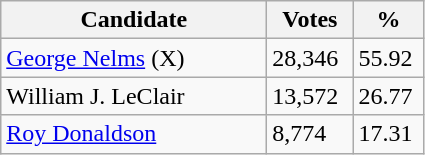<table class="wikitable">
<tr>
<th style="width: 170px">Candidate</th>
<th style="width: 50px">Votes</th>
<th style="width: 40px">%</th>
</tr>
<tr>
<td><a href='#'>George Nelms</a>  (X)</td>
<td>28,346</td>
<td>55.92</td>
</tr>
<tr>
<td>William J. LeClair</td>
<td>13,572</td>
<td>26.77</td>
</tr>
<tr>
<td><a href='#'>Roy Donaldson</a></td>
<td>8,774</td>
<td>17.31</td>
</tr>
</table>
